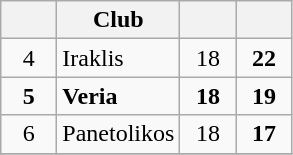<table class="wikitable" style="text-align:center">
<tr>
<th width=30></th>
<th>Club</th>
<th width=30></th>
<th width=30></th>
</tr>
<tr>
<td>4</td>
<td align=left>Iraklis</td>
<td>18</td>
<td><strong>22</strong></td>
</tr>
<tr>
<td><strong>5</strong></td>
<td align=left><strong>Veria</strong></td>
<td><strong>18</strong></td>
<td><strong>19</strong></td>
</tr>
<tr>
<td>6</td>
<td align=left>Panetolikos</td>
<td>18</td>
<td><strong>17</strong></td>
</tr>
<tr>
</tr>
</table>
